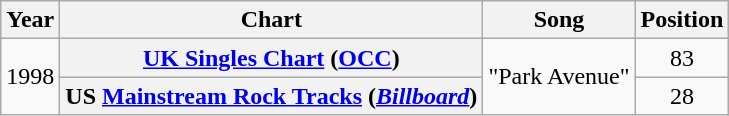<table class="wikitable sortable plainrowheaders" style="text-align:center">
<tr>
<th>Year</th>
<th>Chart</th>
<th>Song</th>
<th>Position</th>
</tr>
<tr>
<td rowspan="2">1998</td>
<th scope="row"><a href='#'>UK Singles Chart</a> (<a href='#'>OCC</a>)</th>
<td rowspan="2">"Park Avenue"</td>
<td align="center">83</td>
</tr>
<tr>
<th scope="row">US <a href='#'>Mainstream Rock Tracks</a> (<em><a href='#'>Billboard</a></em>)</th>
<td align="center">28</td>
</tr>
</table>
